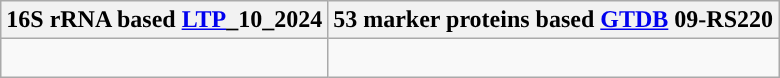<table class="wikitable">
<tr>
<th colspan=1>16S rRNA based <a href='#'>LTP</a>_10_2024</th>
<th colspan=1>53 marker proteins based <a href='#'>GTDB</a> 09-RS220</th>
</tr>
<tr>
<td style="vertical-align:top"><br>
</td>
<td><br></td>
</tr>
</table>
